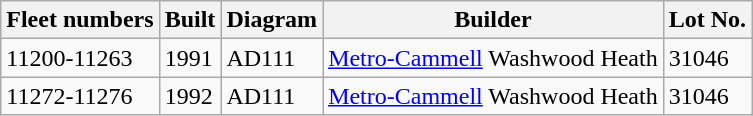<table class="wikitable">
<tr>
<th>Fleet numbers</th>
<th>Built</th>
<th>Diagram</th>
<th>Builder</th>
<th>Lot No.</th>
</tr>
<tr>
<td>11200-11263</td>
<td>1991</td>
<td>AD111</td>
<td><a href='#'>Metro-Cammell</a> Washwood Heath</td>
<td>31046</td>
</tr>
<tr>
<td>11272-11276</td>
<td>1992</td>
<td>AD111</td>
<td><a href='#'>Metro-Cammell</a> Washwood Heath</td>
<td>31046</td>
</tr>
</table>
